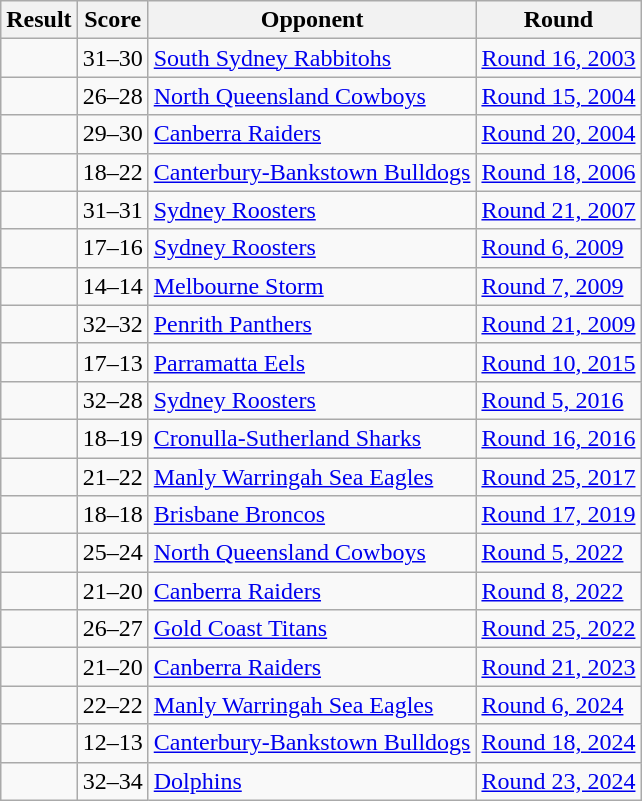<table class="wikitable">
<tr>
<th>Result</th>
<th>Score</th>
<th>Opponent</th>
<th>Round</th>
</tr>
<tr>
<td></td>
<td>31–30</td>
<td><a href='#'>South Sydney Rabbitohs</a></td>
<td><a href='#'>Round 16, 2003</a></td>
</tr>
<tr>
<td></td>
<td>26–28</td>
<td><a href='#'>North Queensland Cowboys</a></td>
<td><a href='#'>Round 15, 2004</a></td>
</tr>
<tr>
<td></td>
<td>29–30</td>
<td><a href='#'>Canberra Raiders</a></td>
<td><a href='#'>Round 20, 2004</a></td>
</tr>
<tr>
<td></td>
<td>18–22</td>
<td><a href='#'>Canterbury-Bankstown Bulldogs</a></td>
<td><a href='#'>Round 18, 2006</a></td>
</tr>
<tr>
<td></td>
<td>31–31</td>
<td><a href='#'>Sydney Roosters</a></td>
<td><a href='#'>Round 21, 2007</a></td>
</tr>
<tr>
<td></td>
<td>17–16</td>
<td><a href='#'>Sydney Roosters</a></td>
<td><a href='#'>Round 6, 2009</a></td>
</tr>
<tr>
<td></td>
<td>14–14</td>
<td><a href='#'>Melbourne Storm</a></td>
<td><a href='#'>Round 7, 2009</a></td>
</tr>
<tr>
<td></td>
<td>32–32</td>
<td><a href='#'>Penrith Panthers</a></td>
<td><a href='#'>Round 21, 2009</a></td>
</tr>
<tr>
<td></td>
<td>17–13</td>
<td><a href='#'>Parramatta Eels</a></td>
<td><a href='#'>Round 10, 2015</a></td>
</tr>
<tr>
<td></td>
<td>32–28</td>
<td><a href='#'>Sydney Roosters</a></td>
<td><a href='#'>Round 5, 2016</a></td>
</tr>
<tr>
<td></td>
<td>18–19</td>
<td><a href='#'>Cronulla-Sutherland Sharks</a></td>
<td><a href='#'>Round 16, 2016</a></td>
</tr>
<tr>
<td></td>
<td>21–22</td>
<td><a href='#'>Manly Warringah Sea Eagles</a></td>
<td><a href='#'>Round 25, 2017</a></td>
</tr>
<tr>
<td></td>
<td>18–18</td>
<td><a href='#'>Brisbane Broncos</a></td>
<td><a href='#'>Round 17, 2019</a></td>
</tr>
<tr>
<td></td>
<td>25–24</td>
<td><a href='#'>North Queensland Cowboys</a></td>
<td><a href='#'>Round 5, 2022</a></td>
</tr>
<tr>
<td></td>
<td>21–20</td>
<td><a href='#'>Canberra Raiders</a></td>
<td><a href='#'>Round 8, 2022</a></td>
</tr>
<tr>
<td></td>
<td>26–27</td>
<td><a href='#'>Gold Coast Titans</a></td>
<td><a href='#'>Round 25, 2022</a></td>
</tr>
<tr>
<td></td>
<td>21–20</td>
<td><a href='#'>Canberra Raiders</a></td>
<td><a href='#'>Round 21, 2023</a></td>
</tr>
<tr>
<td></td>
<td>22–22</td>
<td><a href='#'>Manly Warringah Sea Eagles</a></td>
<td><a href='#'>Round 6, 2024</a></td>
</tr>
<tr>
<td></td>
<td>12–13</td>
<td><a href='#'>Canterbury-Bankstown Bulldogs</a></td>
<td><a href='#'>Round 18, 2024</a></td>
</tr>
<tr>
<td></td>
<td>32–34</td>
<td><a href='#'>Dolphins</a></td>
<td><a href='#'>Round 23, 2024</a></td>
</tr>
</table>
